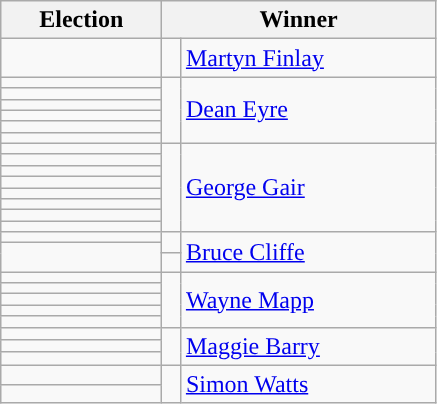<table class="wikitable">
<tr>
<th width=100>Election</th>
<th width=175 colspan=2>Winner</th>
</tr>
<tr>
<td></td>
<td width=5 bgcolor=></td>
<td><a href='#'>Martyn Finlay</a></td>
</tr>
<tr>
<td></td>
<td rowspan="6"></td>
<td rowspan="6"><a href='#'>Dean Eyre</a></td>
</tr>
<tr>
<td></td>
</tr>
<tr>
<td></td>
</tr>
<tr>
<td></td>
</tr>
<tr>
<td></td>
</tr>
<tr>
<td></td>
</tr>
<tr>
<td></td>
<td rowspan="8"></td>
<td rowspan="8"><a href='#'>George Gair</a></td>
</tr>
<tr>
<td></td>
</tr>
<tr>
<td></td>
</tr>
<tr>
<td></td>
</tr>
<tr>
<td></td>
</tr>
<tr>
<td></td>
</tr>
<tr>
<td></td>
</tr>
<tr>
<td></td>
</tr>
<tr>
<td></td>
<td style="border-bottom:solid 0 grey; background:"></td>
<td rowspan=3><a href='#'>Bruce Cliffe</a></td>
</tr>
<tr>
<td rowspan=2></td>
<td style="border-top:solid 0 grey; background:"></td>
</tr>
<tr>
<td height=5 style="border-top:solid 0 grey; background:"></td>
</tr>
<tr>
<td></td>
<td rowspan=5 bgcolor=></td>
<td rowspan=5><a href='#'>Wayne Mapp</a></td>
</tr>
<tr>
<td></td>
</tr>
<tr>
<td></td>
</tr>
<tr>
<td></td>
</tr>
<tr>
<td></td>
</tr>
<tr>
<td></td>
<td rowspan=3 bgcolor=></td>
<td rowspan=3><a href='#'>Maggie Barry</a></td>
</tr>
<tr>
<td></td>
</tr>
<tr>
<td></td>
</tr>
<tr>
<td></td>
<td rowspan=2 bgcolor=></td>
<td rowspan=2><a href='#'>Simon Watts</a></td>
</tr>
<tr>
<td></td>
</tr>
</table>
